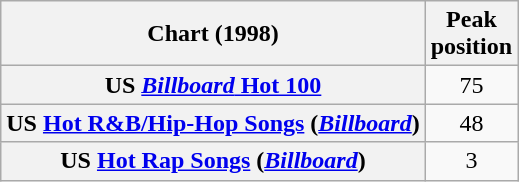<table class="wikitable sortable plainrowheaders" style="text-align:center">
<tr>
<th scope="col">Chart (1998)</th>
<th scope="col">Peak<br> position</th>
</tr>
<tr>
<th scope="row">US <a href='#'><em>Billboard</em> Hot 100</a></th>
<td>75</td>
</tr>
<tr>
<th scope="row">US <a href='#'>Hot R&B/Hip-Hop Songs</a> (<em><a href='#'>Billboard</a></em>)</th>
<td>48</td>
</tr>
<tr>
<th scope="row">US <a href='#'>Hot Rap Songs</a> (<em><a href='#'>Billboard</a></em>)</th>
<td>3</td>
</tr>
</table>
